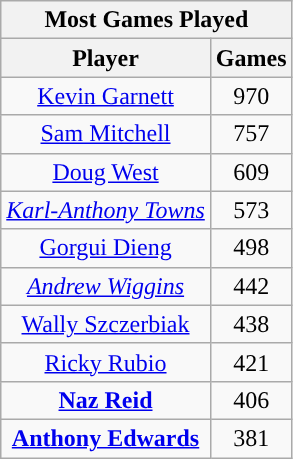<table class="wikitable sortable" style="text-align:center">
<tr>
<th colspan="5">Most Games Played</th>
</tr>
<tr>
<th>Player</th>
<th>Games</th>
</tr>
<tr>
<td><a href='#'>Kevin Garnett</a></td>
<td>970</td>
</tr>
<tr>
<td><a href='#'>Sam Mitchell</a></td>
<td>757</td>
</tr>
<tr>
<td><a href='#'>Doug West</a></td>
<td>609</td>
</tr>
<tr>
<td><em><a href='#'>Karl-Anthony Towns</a></em></td>
<td>573</td>
</tr>
<tr>
<td><a href='#'>Gorgui Dieng</a></td>
<td>498</td>
</tr>
<tr>
<td><em><a href='#'>Andrew Wiggins</a></em></td>
<td>442</td>
</tr>
<tr>
<td><a href='#'>Wally Szczerbiak</a></td>
<td>438</td>
</tr>
<tr>
<td><a href='#'>Ricky Rubio</a></td>
<td>421</td>
</tr>
<tr>
<td><strong><a href='#'>Naz Reid</a></strong></td>
<td>406</td>
</tr>
<tr>
<td><strong><a href='#'>Anthony Edwards</a></strong></td>
<td>381</td>
</tr>
</table>
